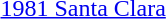<table>
<tr>
<td><a href='#'>1981 Santa Clara</a></td>
<td></td>
<td></td>
<td></td>
</tr>
</table>
